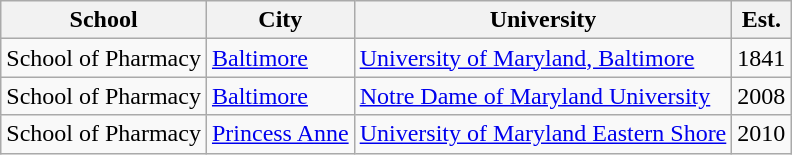<table class="wikitable sortable">
<tr>
<th scope="col">School</th>
<th scope="col">City</th>
<th scope="col">University</th>
<th scope="col">Est.</th>
</tr>
<tr>
<td>School of Pharmacy</td>
<td><a href='#'>Baltimore</a></td>
<td><a href='#'>University of Maryland, Baltimore</a></td>
<td>1841</td>
</tr>
<tr>
<td>School of Pharmacy</td>
<td><a href='#'>Baltimore</a></td>
<td><a href='#'>Notre Dame of Maryland University</a></td>
<td>2008</td>
</tr>
<tr>
<td>School of Pharmacy</td>
<td><a href='#'>Princess Anne</a></td>
<td><a href='#'>University of Maryland Eastern Shore</a></td>
<td>2010</td>
</tr>
</table>
